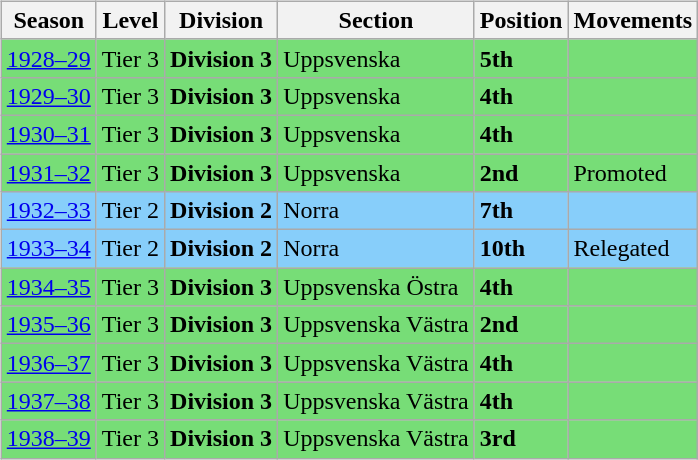<table>
<tr>
<td valign="top" width=0%><br><table class="wikitable">
<tr style="background:#f0f6fa;">
<th><strong>Season</strong></th>
<th><strong>Level</strong></th>
<th><strong>Division</strong></th>
<th><strong>Section</strong></th>
<th><strong>Position</strong></th>
<th><strong>Movements</strong></th>
</tr>
<tr>
<td style="background:#77DD77;"><a href='#'>1928–29</a></td>
<td style="background:#77DD77;">Tier 3</td>
<td style="background:#77DD77;"><strong>Division 3</strong></td>
<td style="background:#77DD77;">Uppsvenska</td>
<td style="background:#77DD77;"><strong>5th</strong></td>
<td style="background:#77DD77;"></td>
</tr>
<tr>
<td style="background:#77DD77;"><a href='#'>1929–30</a></td>
<td style="background:#77DD77;">Tier 3</td>
<td style="background:#77DD77;"><strong>Division 3</strong></td>
<td style="background:#77DD77;">Uppsvenska</td>
<td style="background:#77DD77;"><strong>4th</strong></td>
<td style="background:#77DD77;"></td>
</tr>
<tr>
<td style="background:#77DD77;"><a href='#'>1930–31</a></td>
<td style="background:#77DD77;">Tier 3</td>
<td style="background:#77DD77;"><strong>Division 3</strong></td>
<td style="background:#77DD77;">Uppsvenska</td>
<td style="background:#77DD77;"><strong>4th</strong></td>
<td style="background:#77DD77;"></td>
</tr>
<tr>
<td style="background:#77DD77;"><a href='#'>1931–32</a></td>
<td style="background:#77DD77;">Tier 3</td>
<td style="background:#77DD77;"><strong>Division 3</strong></td>
<td style="background:#77DD77;">Uppsvenska</td>
<td style="background:#77DD77;"><strong>2nd</strong></td>
<td style="background:#77DD77;">Promoted</td>
</tr>
<tr>
<td style="background:#87CEFA;"><a href='#'>1932–33</a></td>
<td style="background:#87CEFA;">Tier 2</td>
<td style="background:#87CEFA;"><strong>Division 2</strong></td>
<td style="background:#87CEFA;">Norra</td>
<td style="background:#87CEFA;"><strong>7th</strong></td>
<td style="background:#87CEFA;"></td>
</tr>
<tr>
<td style="background:#87CEFA;"><a href='#'>1933–34</a></td>
<td style="background:#87CEFA;">Tier 2</td>
<td style="background:#87CEFA;"><strong>Division 2</strong></td>
<td style="background:#87CEFA;">Norra</td>
<td style="background:#87CEFA;"><strong>10th</strong></td>
<td style="background:#87CEFA;">Relegated</td>
</tr>
<tr>
<td style="background:#77DD77;"><a href='#'>1934–35</a></td>
<td style="background:#77DD77;">Tier 3</td>
<td style="background:#77DD77;"><strong>Division 3</strong></td>
<td style="background:#77DD77;">Uppsvenska Östra</td>
<td style="background:#77DD77;"><strong>4th</strong></td>
<td style="background:#77DD77;"></td>
</tr>
<tr>
<td style="background:#77DD77;"><a href='#'>1935–36</a></td>
<td style="background:#77DD77;">Tier 3</td>
<td style="background:#77DD77;"><strong>Division 3</strong></td>
<td style="background:#77DD77;">Uppsvenska Västra</td>
<td style="background:#77DD77;"><strong>2nd</strong></td>
<td style="background:#77DD77;"></td>
</tr>
<tr>
<td style="background:#77DD77;"><a href='#'>1936–37</a></td>
<td style="background:#77DD77;">Tier 3</td>
<td style="background:#77DD77;"><strong>Division 3</strong></td>
<td style="background:#77DD77;">Uppsvenska Västra</td>
<td style="background:#77DD77;"><strong>4th</strong></td>
<td style="background:#77DD77;"></td>
</tr>
<tr>
<td style="background:#77DD77;"><a href='#'>1937–38</a></td>
<td style="background:#77DD77;">Tier 3</td>
<td style="background:#77DD77;"><strong>Division 3</strong></td>
<td style="background:#77DD77;">Uppsvenska Västra</td>
<td style="background:#77DD77;"><strong>4th</strong></td>
<td style="background:#77DD77;"></td>
</tr>
<tr>
<td style="background:#77DD77;"><a href='#'>1938–39</a></td>
<td style="background:#77DD77;">Tier 3</td>
<td style="background:#77DD77;"><strong>Division 3</strong></td>
<td style="background:#77DD77;">Uppsvenska Västra</td>
<td style="background:#77DD77;"><strong>3rd</strong></td>
<td style="background:#77DD77;"></td>
</tr>
</table>

</td>
</tr>
</table>
